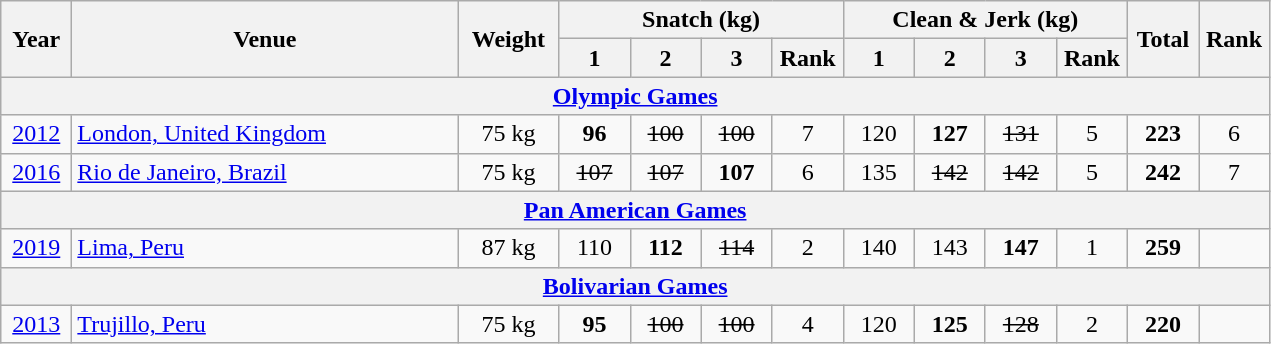<table class = "wikitable" style="text-align:center;">
<tr>
<th rowspan=2 width=40>Year</th>
<th rowspan=2 width=250>Venue</th>
<th rowspan=2 width=60>Weight</th>
<th colspan=4>Snatch (kg)</th>
<th colspan=4>Clean & Jerk (kg)</th>
<th rowspan=2 width=40>Total</th>
<th rowspan=2 width=40>Rank</th>
</tr>
<tr>
<th width=40>1</th>
<th width=40>2</th>
<th width=40>3</th>
<th width=40>Rank</th>
<th width=40>1</th>
<th width=40>2</th>
<th width=40>3</th>
<th width=40>Rank</th>
</tr>
<tr>
<th colspan=13><a href='#'>Olympic Games</a></th>
</tr>
<tr>
<td><a href='#'>2012</a></td>
<td align=left> <a href='#'>London, United Kingdom</a></td>
<td>75 kg</td>
<td><strong>96</strong></td>
<td><s>100</s></td>
<td><s>100</s></td>
<td>7</td>
<td>120</td>
<td><strong>127</strong></td>
<td><s>131</s></td>
<td>5</td>
<td><strong>223</strong></td>
<td>6</td>
</tr>
<tr>
<td><a href='#'>2016</a></td>
<td align=left> <a href='#'>Rio de Janeiro, Brazil</a></td>
<td>75 kg</td>
<td><s>107</s></td>
<td><s>107</s></td>
<td><strong>107</strong></td>
<td>6</td>
<td>135</td>
<td><s>142</s></td>
<td><s>142</s></td>
<td>5</td>
<td><strong>242</strong></td>
<td>7</td>
</tr>
<tr>
<th colspan=13><a href='#'>Pan American Games</a></th>
</tr>
<tr>
<td><a href='#'>2019</a></td>
<td align=left> <a href='#'>Lima, Peru</a></td>
<td>87 kg</td>
<td>110</td>
<td><strong>112</strong></td>
<td><s>114</s></td>
<td>2</td>
<td>140</td>
<td>143</td>
<td><strong>147</strong></td>
<td>1</td>
<td><strong>259</strong></td>
<td></td>
</tr>
<tr>
<th colspan=13><a href='#'>Bolivarian Games</a></th>
</tr>
<tr>
<td><a href='#'>2013</a></td>
<td align=left> <a href='#'>Trujillo, Peru</a></td>
<td>75 kg</td>
<td><strong>95</strong></td>
<td><s>100</s></td>
<td><s>100</s></td>
<td>4</td>
<td>120</td>
<td><strong>125</strong></td>
<td><s>128</s></td>
<td>2</td>
<td><strong>220</strong></td>
<td></td>
</tr>
</table>
